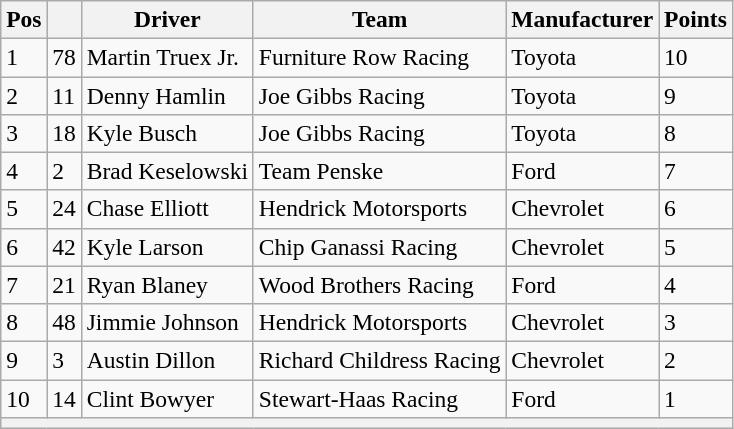<table class="wikitable" style="font-size:98%">
<tr>
<th>Pos</th>
<th></th>
<th>Driver</th>
<th>Team</th>
<th>Manufacturer</th>
<th>Points</th>
</tr>
<tr>
<td>1</td>
<td>78</td>
<td>Martin Truex Jr.</td>
<td>Furniture Row Racing</td>
<td>Toyota</td>
<td>10</td>
</tr>
<tr>
<td>2</td>
<td>11</td>
<td>Denny Hamlin</td>
<td>Joe Gibbs Racing</td>
<td>Toyota</td>
<td>9</td>
</tr>
<tr>
<td>3</td>
<td>18</td>
<td>Kyle Busch</td>
<td>Joe Gibbs Racing</td>
<td>Toyota</td>
<td>8</td>
</tr>
<tr>
<td>4</td>
<td>2</td>
<td>Brad Keselowski</td>
<td>Team Penske</td>
<td>Ford</td>
<td>7</td>
</tr>
<tr>
<td>5</td>
<td>24</td>
<td>Chase Elliott</td>
<td>Hendrick Motorsports</td>
<td>Chevrolet</td>
<td>6</td>
</tr>
<tr>
<td>6</td>
<td>42</td>
<td>Kyle Larson</td>
<td>Chip Ganassi Racing</td>
<td>Chevrolet</td>
<td>5</td>
</tr>
<tr>
<td>7</td>
<td>21</td>
<td>Ryan Blaney</td>
<td>Wood Brothers Racing</td>
<td>Ford</td>
<td>4</td>
</tr>
<tr>
<td>8</td>
<td>48</td>
<td>Jimmie Johnson</td>
<td>Hendrick Motorsports</td>
<td>Chevrolet</td>
<td>3</td>
</tr>
<tr>
<td>9</td>
<td>3</td>
<td>Austin Dillon</td>
<td>Richard Childress Racing</td>
<td>Chevrolet</td>
<td>2</td>
</tr>
<tr>
<td>10</td>
<td>14</td>
<td>Clint Bowyer</td>
<td>Stewart-Haas Racing</td>
<td>Ford</td>
<td>1</td>
</tr>
<tr>
<th colspan="6"></th>
</tr>
</table>
